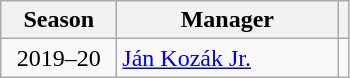<table class="wikitable">
<tr>
<th style="width:70px;">Season</th>
<th style="width:140px;">Manager</th>
<th></th>
</tr>
<tr>
<td style="text-align:center;">2019–20</td>
<td> <a href='#'>Ján Kozák Jr.</a></td>
<td></td>
</tr>
</table>
